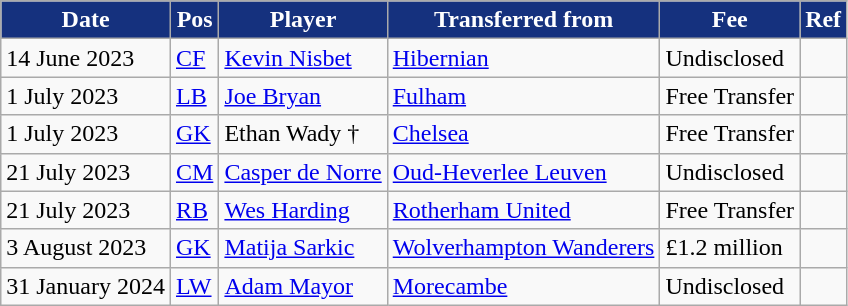<table class="wikitable plainrowheaders sortable">
<tr>
<th style="background:#15317E;color:#fff;">Date</th>
<th style="background:#15317E;color:#fff;">Pos</th>
<th style="background:#15317E;color:#fff;">Player</th>
<th style="background:#15317E;color:#fff;">Transferred from</th>
<th style="background:#15317E;color:#fff;">Fee</th>
<th style="background:#15317E;color:#fff;">Ref</th>
</tr>
<tr>
<td>14 June 2023</td>
<td><a href='#'>CF</a></td>
<td> <a href='#'>Kevin Nisbet</a></td>
<td> <a href='#'>Hibernian</a></td>
<td>Undisclosed</td>
<td></td>
</tr>
<tr>
<td>1 July 2023</td>
<td><a href='#'>LB</a></td>
<td> <a href='#'>Joe Bryan</a></td>
<td> <a href='#'>Fulham</a></td>
<td>Free Transfer</td>
<td></td>
</tr>
<tr>
<td>1 July 2023</td>
<td><a href='#'>GK</a></td>
<td> Ethan Wady †</td>
<td> <a href='#'>Chelsea</a></td>
<td>Free Transfer</td>
<td></td>
</tr>
<tr>
<td>21 July 2023</td>
<td><a href='#'>CM</a></td>
<td> <a href='#'>Casper de Norre</a></td>
<td> <a href='#'>Oud-Heverlee Leuven</a></td>
<td>Undisclosed</td>
<td></td>
</tr>
<tr>
<td>21 July 2023</td>
<td><a href='#'>RB</a></td>
<td> <a href='#'>Wes Harding</a></td>
<td> <a href='#'>Rotherham United</a></td>
<td>Free Transfer</td>
<td></td>
</tr>
<tr>
<td>3 August 2023</td>
<td><a href='#'>GK</a></td>
<td> <a href='#'>Matija Sarkic</a></td>
<td> <a href='#'>Wolverhampton Wanderers</a></td>
<td>£1.2 million</td>
<td></td>
</tr>
<tr>
<td>31 January 2024</td>
<td><a href='#'>LW</a></td>
<td> <a href='#'>Adam Mayor</a></td>
<td> <a href='#'>Morecambe</a></td>
<td>Undisclosed</td>
<td></td>
</tr>
</table>
